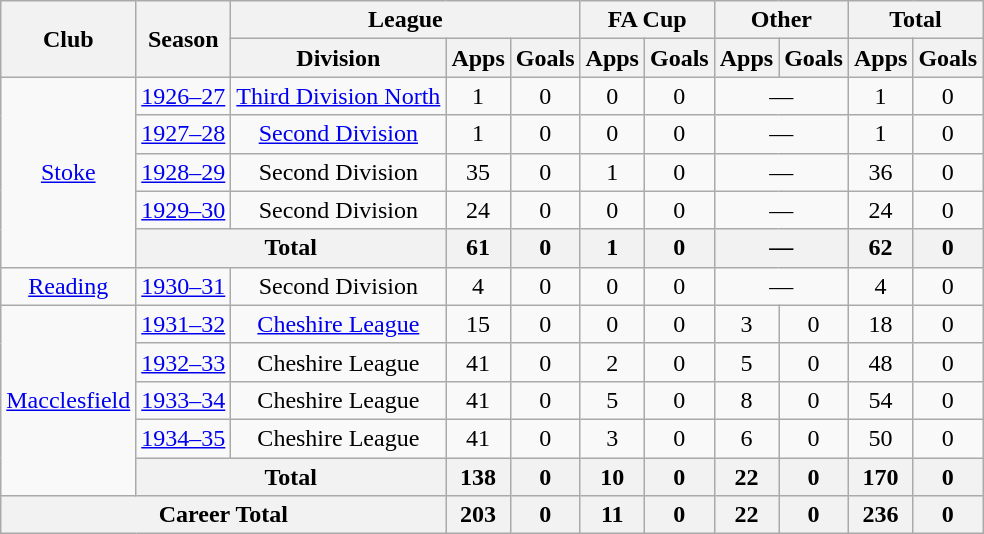<table class="wikitable" style="text-align: center;">
<tr>
<th rowspan="2">Club</th>
<th rowspan="2">Season</th>
<th colspan="3">League</th>
<th colspan="2">FA Cup</th>
<th colspan="2">Other</th>
<th colspan="2">Total</th>
</tr>
<tr>
<th>Division</th>
<th>Apps</th>
<th>Goals</th>
<th>Apps</th>
<th>Goals</th>
<th>Apps</th>
<th>Goals</th>
<th>Apps</th>
<th>Goals</th>
</tr>
<tr>
<td rowspan="5"><a href='#'>Stoke</a></td>
<td><a href='#'>1926–27</a></td>
<td><a href='#'>Third Division North</a></td>
<td>1</td>
<td>0</td>
<td>0</td>
<td>0</td>
<td colspan="2">—</td>
<td>1</td>
<td>0</td>
</tr>
<tr>
<td><a href='#'>1927–28</a></td>
<td><a href='#'>Second Division</a></td>
<td>1</td>
<td>0</td>
<td>0</td>
<td>0</td>
<td colspan="2">—</td>
<td>1</td>
<td>0</td>
</tr>
<tr>
<td><a href='#'>1928–29</a></td>
<td>Second Division</td>
<td>35</td>
<td>0</td>
<td>1</td>
<td>0</td>
<td colspan="2">—</td>
<td>36</td>
<td>0</td>
</tr>
<tr>
<td><a href='#'>1929–30</a></td>
<td>Second Division</td>
<td>24</td>
<td>0</td>
<td>0</td>
<td>0</td>
<td colspan="2">—</td>
<td>24</td>
<td>0</td>
</tr>
<tr>
<th colspan=2>Total</th>
<th>61</th>
<th>0</th>
<th>1</th>
<th>0</th>
<th colspan="2">—</th>
<th>62</th>
<th>0</th>
</tr>
<tr>
<td><a href='#'>Reading</a></td>
<td><a href='#'>1930–31</a></td>
<td>Second Division</td>
<td>4</td>
<td>0</td>
<td>0</td>
<td>0</td>
<td colspan="2">—</td>
<td>4</td>
<td>0</td>
</tr>
<tr>
<td rowspan=5><a href='#'>Macclesfield</a></td>
<td><a href='#'>1931–32</a></td>
<td><a href='#'>Cheshire League</a></td>
<td>15</td>
<td>0</td>
<td>0</td>
<td>0</td>
<td>3</td>
<td>0</td>
<td>18</td>
<td>0</td>
</tr>
<tr>
<td><a href='#'>1932–33</a></td>
<td>Cheshire League</td>
<td>41</td>
<td>0</td>
<td>2</td>
<td>0</td>
<td>5</td>
<td>0</td>
<td>48</td>
<td>0</td>
</tr>
<tr>
<td><a href='#'>1933–34</a></td>
<td>Cheshire League</td>
<td>41</td>
<td>0</td>
<td>5</td>
<td>0</td>
<td>8</td>
<td>0</td>
<td>54</td>
<td>0</td>
</tr>
<tr>
<td><a href='#'>1934–35</a></td>
<td>Cheshire League</td>
<td>41</td>
<td>0</td>
<td>3</td>
<td>0</td>
<td>6</td>
<td>0</td>
<td>50</td>
<td>0</td>
</tr>
<tr>
<th colspan=2>Total</th>
<th>138</th>
<th>0</th>
<th>10</th>
<th>0</th>
<th>22</th>
<th>0</th>
<th>170</th>
<th>0</th>
</tr>
<tr>
<th colspan="3">Career Total</th>
<th>203</th>
<th>0</th>
<th>11</th>
<th>0</th>
<th>22</th>
<th>0</th>
<th>236</th>
<th>0</th>
</tr>
</table>
